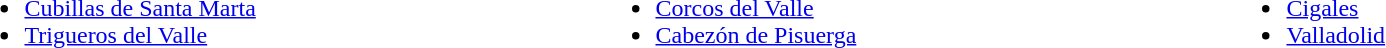<table width=100%>
<tr valign ="top">
<td width=33%><br><ul><li><a href='#'>Cubillas de Santa Marta</a></li><li><a href='#'>Trigueros del Valle</a></li></ul></td>
<td width=33%><br><ul><li><a href='#'>Corcos del Valle</a></li><li><a href='#'>Cabezón de Pisuerga</a></li></ul></td>
<td width=33%><br><ul><li><a href='#'>Cigales</a></li><li><a href='#'>Valladolid</a></li></ul></td>
</tr>
</table>
